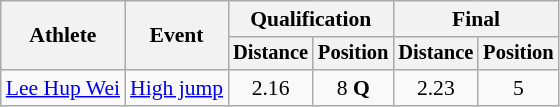<table class=wikitable style="font-size:90%">
<tr>
<th rowspan="2">Athlete</th>
<th rowspan="2">Event</th>
<th colspan="2">Qualification</th>
<th colspan="2">Final</th>
</tr>
<tr style="font-size:95%">
<th>Distance</th>
<th>Position</th>
<th>Distance</th>
<th>Position</th>
</tr>
<tr align=center>
<td align=left><a href='#'>Lee Hup Wei</a></td>
<td align=left><a href='#'>High jump</a></td>
<td>2.16</td>
<td>8 <strong>Q</strong></td>
<td>2.23</td>
<td>5</td>
</tr>
</table>
